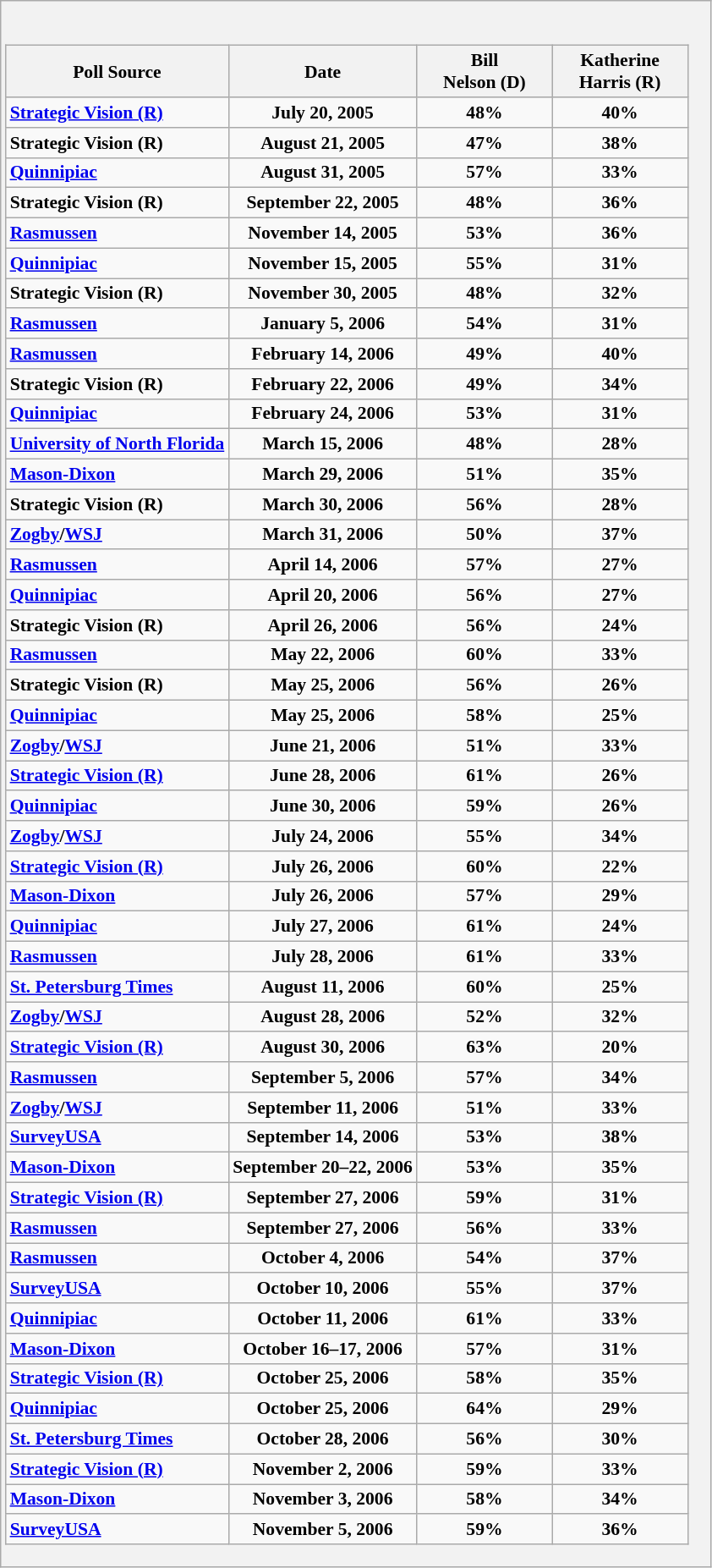<table class="wikitable" style="font-size:90%;text-align:center;">
<tr valign=bottom>
<th><br><table class="wikitable" style="text-align:center">
<tr bgcolor=lightgrey>
<th>Poll Source</th>
<th>Date</th>
<th style="width:100px;">Bill<br>Nelson (D)</th>
<th style="width:100px;">Katherine<br>Harris (R)</th>
</tr>
<tr>
<td align=left><a href='#'>Strategic Vision (R)</a></td>
<td>July 20, 2005</td>
<td><strong>48%</strong></td>
<td>40%</td>
</tr>
<tr>
<td align=left>Strategic Vision (R)</td>
<td>August 21, 2005</td>
<td><strong>47%</strong></td>
<td>38%</td>
</tr>
<tr>
<td align=left><a href='#'>Quinnipiac</a></td>
<td>August 31, 2005</td>
<td><strong>57%</strong></td>
<td>33%</td>
</tr>
<tr>
<td align=left>Strategic Vision (R)</td>
<td>September 22, 2005</td>
<td><strong>48%</strong></td>
<td>36%</td>
</tr>
<tr>
<td align=left><a href='#'>Rasmussen</a></td>
<td>November 14, 2005</td>
<td><strong>53%</strong></td>
<td>36%</td>
</tr>
<tr>
<td align=left><a href='#'>Quinnipiac</a></td>
<td>November 15, 2005</td>
<td><strong>55%</strong></td>
<td>31%</td>
</tr>
<tr>
<td align=left>Strategic Vision (R)</td>
<td>November 30, 2005</td>
<td><strong>48%</strong></td>
<td>32%</td>
</tr>
<tr>
<td align=left><a href='#'>Rasmussen</a></td>
<td>January 5, 2006</td>
<td><strong>54%</strong></td>
<td>31%</td>
</tr>
<tr>
<td align=left><a href='#'>Rasmussen</a></td>
<td>February 14, 2006</td>
<td><strong>49%</strong></td>
<td>40%</td>
</tr>
<tr>
<td align=left>Strategic Vision (R)</td>
<td>February 22, 2006</td>
<td><strong>49%</strong></td>
<td>34%</td>
</tr>
<tr>
<td align=left><a href='#'>Quinnipiac</a></td>
<td>February 24, 2006</td>
<td><strong>53%</strong></td>
<td>31%</td>
</tr>
<tr>
<td align=left><a href='#'>University of North Florida</a></td>
<td>March 15, 2006</td>
<td><strong>48%</strong></td>
<td>28%</td>
</tr>
<tr>
<td align=left><a href='#'>Mason-Dixon</a></td>
<td>March 29, 2006</td>
<td><strong>51%</strong></td>
<td>35%</td>
</tr>
<tr>
<td align=left>Strategic Vision (R)</td>
<td>March 30, 2006</td>
<td><strong>56%</strong></td>
<td>28%</td>
</tr>
<tr>
<td align=left><a href='#'>Zogby</a>/<a href='#'>WSJ</a></td>
<td>March 31, 2006</td>
<td><strong>50%</strong></td>
<td>37%</td>
</tr>
<tr>
<td align=left><a href='#'>Rasmussen</a></td>
<td>April 14, 2006</td>
<td><strong>57%</strong></td>
<td>27%</td>
</tr>
<tr>
<td align=left><a href='#'>Quinnipiac</a></td>
<td>April 20, 2006</td>
<td><strong>56%</strong></td>
<td>27%</td>
</tr>
<tr>
<td align=left>Strategic Vision (R)</td>
<td>April 26, 2006</td>
<td><strong>56%</strong></td>
<td>24%</td>
</tr>
<tr>
<td align=left><a href='#'>Rasmussen</a></td>
<td>May 22, 2006</td>
<td><strong>60%</strong></td>
<td>33%</td>
</tr>
<tr>
<td align=left>Strategic Vision (R)</td>
<td>May 25, 2006</td>
<td><strong>56%</strong></td>
<td>26%</td>
</tr>
<tr>
<td align=left><a href='#'>Quinnipiac</a></td>
<td>May 25, 2006</td>
<td><strong>58%</strong></td>
<td>25%</td>
</tr>
<tr>
<td align=left><a href='#'>Zogby</a>/<a href='#'>WSJ</a></td>
<td>June 21, 2006</td>
<td><strong>51%</strong></td>
<td>33%</td>
</tr>
<tr>
<td align=left><a href='#'>Strategic Vision (R)</a></td>
<td>June 28, 2006</td>
<td><strong>61%</strong></td>
<td>26%</td>
</tr>
<tr>
<td align=left><a href='#'>Quinnipiac</a></td>
<td>June 30, 2006</td>
<td><strong>59%</strong></td>
<td>26%</td>
</tr>
<tr>
<td align=left><a href='#'>Zogby</a>/<a href='#'>WSJ</a></td>
<td>July 24, 2006</td>
<td><strong>55%</strong></td>
<td>34%</td>
</tr>
<tr>
<td align=left><a href='#'>Strategic Vision (R)</a></td>
<td>July 26, 2006</td>
<td><strong>60%</strong></td>
<td>22%</td>
</tr>
<tr>
<td align=left><a href='#'>Mason-Dixon</a></td>
<td>July 26, 2006</td>
<td><strong>57%</strong></td>
<td>29%</td>
</tr>
<tr>
<td align=left><a href='#'>Quinnipiac</a></td>
<td>July 27, 2006</td>
<td><strong>61%</strong></td>
<td>24%</td>
</tr>
<tr>
<td align=left><a href='#'>Rasmussen</a></td>
<td>July 28, 2006</td>
<td><strong>61%</strong></td>
<td>33%</td>
</tr>
<tr>
<td align=left><a href='#'>St. Petersburg Times</a></td>
<td>August 11, 2006</td>
<td><strong>60%</strong></td>
<td>25%</td>
</tr>
<tr>
<td align=left><a href='#'>Zogby</a>/<a href='#'>WSJ</a></td>
<td>August 28, 2006</td>
<td><strong>52%</strong></td>
<td>32%</td>
</tr>
<tr>
<td align=left><a href='#'>Strategic Vision (R)</a></td>
<td>August 30, 2006</td>
<td><strong>63%</strong></td>
<td>20%</td>
</tr>
<tr>
<td align=left><a href='#'>Rasmussen</a></td>
<td>September 5, 2006</td>
<td><strong>57%</strong></td>
<td>34%</td>
</tr>
<tr>
<td align=left><a href='#'>Zogby</a>/<a href='#'>WSJ</a></td>
<td>September 11, 2006</td>
<td><strong>51%</strong></td>
<td>33%</td>
</tr>
<tr>
<td align=left><a href='#'>SurveyUSA</a></td>
<td>September 14, 2006</td>
<td><strong>53%</strong></td>
<td>38%</td>
</tr>
<tr>
<td align=left><a href='#'>Mason-Dixon</a></td>
<td>September 20–22, 2006</td>
<td><strong>53%</strong></td>
<td>35%</td>
</tr>
<tr>
<td align=left><a href='#'>Strategic Vision (R)</a></td>
<td>September 27, 2006</td>
<td><strong>59%</strong></td>
<td>31%</td>
</tr>
<tr>
<td align=left><a href='#'>Rasmussen</a></td>
<td>September 27, 2006</td>
<td><strong>56%</strong></td>
<td>33%</td>
</tr>
<tr>
<td align=left><a href='#'>Rasmussen</a></td>
<td>October 4, 2006</td>
<td><strong>54%</strong></td>
<td>37%</td>
</tr>
<tr>
<td align=left><a href='#'>SurveyUSA</a></td>
<td>October 10, 2006</td>
<td><strong>55%</strong></td>
<td>37%</td>
</tr>
<tr>
<td align=left><a href='#'>Quinnipiac</a></td>
<td>October 11, 2006</td>
<td><strong>61%</strong></td>
<td>33%</td>
</tr>
<tr>
<td align=left><a href='#'>Mason-Dixon</a></td>
<td>October 16–17, 2006</td>
<td><strong>57%</strong></td>
<td>31%</td>
</tr>
<tr>
<td align=left><a href='#'>Strategic Vision (R)</a></td>
<td>October 25, 2006</td>
<td><strong>58%</strong></td>
<td>35%</td>
</tr>
<tr>
<td align=left><a href='#'>Quinnipiac</a></td>
<td>October 25, 2006</td>
<td><strong>64%</strong></td>
<td>29%</td>
</tr>
<tr>
<td align=left><a href='#'>St. Petersburg Times</a></td>
<td>October 28, 2006</td>
<td><strong>56%</strong></td>
<td>30%</td>
</tr>
<tr>
<td align=left><a href='#'>Strategic Vision (R)</a></td>
<td>November 2, 2006</td>
<td><strong>59%</strong></td>
<td>33%</td>
</tr>
<tr>
<td align=left><a href='#'>Mason-Dixon</a></td>
<td>November 3, 2006</td>
<td><strong>58%</strong></td>
<td>34%</td>
</tr>
<tr>
<td align=left><a href='#'>SurveyUSA</a></td>
<td>November 5, 2006</td>
<td><strong>59%</strong></td>
<td>36%</td>
</tr>
</table>
</th>
</tr>
</table>
